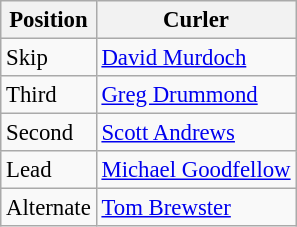<table class="wikitable sortable" style="font-size:95%;">
<tr>
<th>Position</th>
<th>Curler</th>
</tr>
<tr>
<td>Skip</td>
<td><a href='#'>David Murdoch</a></td>
</tr>
<tr>
<td>Third</td>
<td><a href='#'>Greg Drummond</a></td>
</tr>
<tr>
<td>Second</td>
<td><a href='#'>Scott Andrews</a></td>
</tr>
<tr>
<td>Lead</td>
<td><a href='#'>Michael Goodfellow</a></td>
</tr>
<tr>
<td>Alternate</td>
<td><a href='#'>Tom Brewster</a></td>
</tr>
</table>
